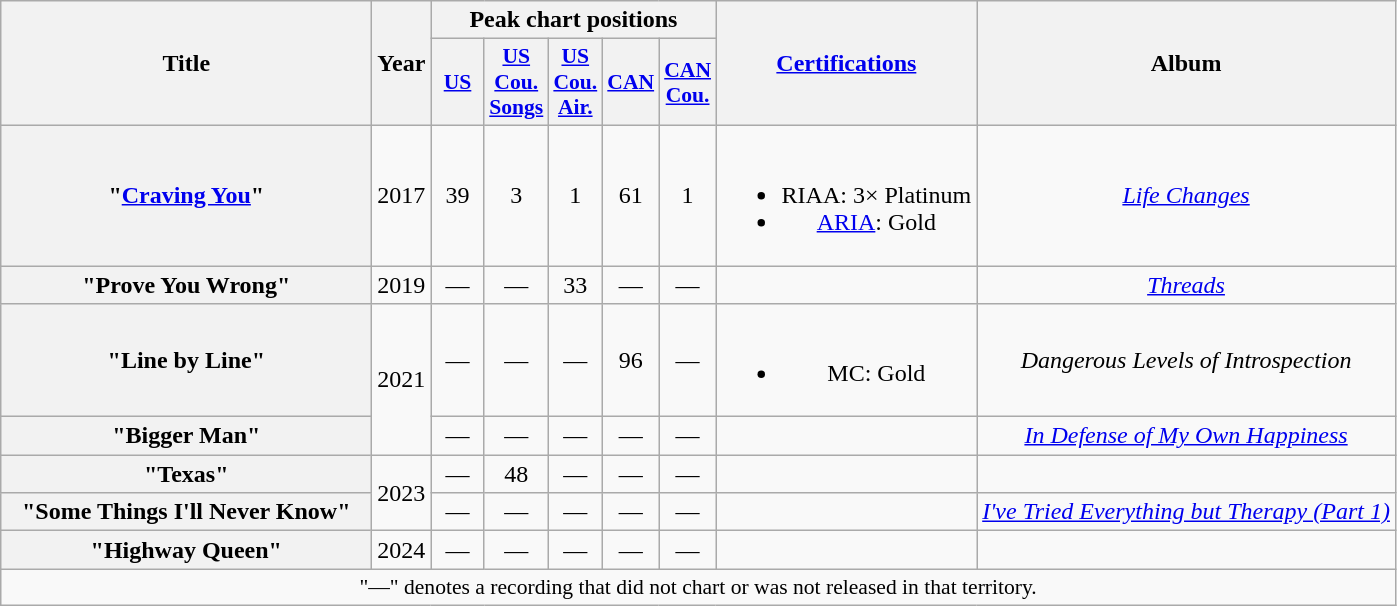<table class="wikitable plainrowheaders" style="text-align:center;" border="1">
<tr>
<th scope="col" rowspan="2" style="width:15em;">Title</th>
<th scope="col" rowspan="2">Year</th>
<th colspan="5" scope="col">Peak chart positions</th>
<th scope="col" rowspan="2"><a href='#'>Certifications</a></th>
<th scope="col" rowspan="2">Album</th>
</tr>
<tr>
<th scope="col" style="width:2em;font-size:90%;"><a href='#'>US</a><br></th>
<th scope="col" style="width:2em;font-size:90%;"><a href='#'>US Cou.<br>Songs</a><br></th>
<th scope="col" style="width:2em;font-size:90%;"><a href='#'>US Cou.<br>Air.</a><br></th>
<th scope="col" style="width:2em;font-size:90%;"><a href='#'>CAN</a><br></th>
<th scope="col" style="width:2em;font-size:90%;"><a href='#'>CAN<br>Cou.</a><br></th>
</tr>
<tr>
<th scope="row">"<a href='#'>Craving You</a>"<br></th>
<td>2017</td>
<td>39</td>
<td>3</td>
<td>1</td>
<td>61</td>
<td>1</td>
<td><br><ul><li>RIAA: 3× Platinum</li><li><a href='#'>ARIA</a>: Gold</li></ul></td>
<td><em><a href='#'>Life Changes</a></em></td>
</tr>
<tr>
<th scope="row">"Prove You Wrong"<br></th>
<td>2019</td>
<td>—</td>
<td>—</td>
<td>33</td>
<td>—</td>
<td>—</td>
<td></td>
<td><em><a href='#'>Threads</a></em></td>
</tr>
<tr>
<th scope="row">"Line by Line"<br></th>
<td rowspan="2">2021</td>
<td>—</td>
<td>—</td>
<td>—</td>
<td>96</td>
<td>—</td>
<td><br><ul><li>MC: Gold</li></ul></td>
<td><em>Dangerous Levels of Introspection</em></td>
</tr>
<tr>
<th scope="row">"Bigger Man"<br></th>
<td>—</td>
<td>—</td>
<td>—</td>
<td>—</td>
<td>—</td>
<td></td>
<td><em><a href='#'>In Defense of My Own Happiness</a></em></td>
</tr>
<tr>
<th scope="row">"Texas"<br></th>
<td rowspan="2">2023</td>
<td>—</td>
<td>48</td>
<td>—</td>
<td>—</td>
<td>—</td>
<td></td>
<td></td>
</tr>
<tr>
<th scope="row">"Some Things I'll Never Know"<br> </th>
<td>—</td>
<td>—</td>
<td>—</td>
<td>—</td>
<td>—</td>
<td></td>
<td><em><a href='#'>I've Tried Everything but Therapy (Part 1)</a></em></td>
</tr>
<tr>
<th scope="row">"Highway Queen"<br></th>
<td>2024</td>
<td>—</td>
<td>—</td>
<td>—</td>
<td>—</td>
<td>—</td>
<td></td>
<td></td>
</tr>
<tr>
<td colspan="9" style="font-size:90%">"—" denotes a recording that did not chart or was not released in that territory.</td>
</tr>
</table>
